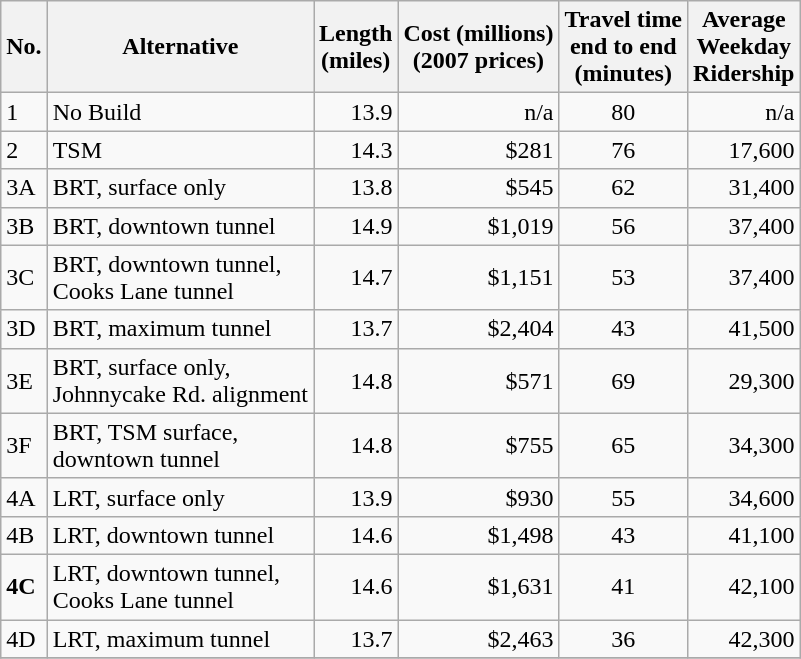<table class="wikitable">
<tr>
<th>No.</th>
<th>Alternative</th>
<th>Length<br>(miles)</th>
<th>Cost (millions)<br>(2007 prices)</th>
<th>Travel time<br>end to end<br>(minutes)</th>
<th>Average<br>Weekday<br>Ridership</th>
</tr>
<tr>
<td>1</td>
<td>No Build</td>
<td align="right">13.9</td>
<td align="right">n/a</td>
<td align="center">80</td>
<td align="right">n/a</td>
</tr>
<tr>
<td>2</td>
<td>TSM</td>
<td align="right">14.3</td>
<td align="right">$281</td>
<td align="center">76</td>
<td align="right">17,600</td>
</tr>
<tr>
<td>3A</td>
<td>BRT, surface only</td>
<td align="right">13.8</td>
<td align="right">$545</td>
<td align="center">62</td>
<td align="right">31,400</td>
</tr>
<tr>
<td>3B</td>
<td>BRT, downtown tunnel</td>
<td align="right">14.9</td>
<td align="right">$1,019</td>
<td align="center">56</td>
<td align="right">37,400</td>
</tr>
<tr>
<td>3C</td>
<td>BRT, downtown tunnel,<br>Cooks Lane tunnel</td>
<td align="right">14.7</td>
<td align="right">$1,151</td>
<td align="center">53</td>
<td align="right">37,400</td>
</tr>
<tr>
<td>3D</td>
<td>BRT, maximum tunnel</td>
<td align="right">13.7</td>
<td align="right">$2,404</td>
<td align="center">43</td>
<td align="right">41,500</td>
</tr>
<tr>
<td>3E</td>
<td>BRT, surface only,<br>Johnnycake Rd. alignment</td>
<td align="right">14.8</td>
<td align="right">$571</td>
<td align="center">69</td>
<td align="right">29,300</td>
</tr>
<tr>
<td>3F</td>
<td>BRT, TSM surface,<br>downtown tunnel</td>
<td align="right">14.8</td>
<td align="right">$755</td>
<td align="center">65</td>
<td align="right">34,300</td>
</tr>
<tr>
<td>4A</td>
<td>LRT, surface only</td>
<td align="right">13.9</td>
<td align="right">$930</td>
<td align="center">55</td>
<td align="right">34,600</td>
</tr>
<tr>
<td>4B</td>
<td>LRT, downtown tunnel</td>
<td align="right">14.6</td>
<td align="right">$1,498</td>
<td align="center">43</td>
<td align="right">41,100</td>
</tr>
<tr>
<td><strong>4C</strong></td>
<td>LRT, downtown tunnel, <br>Cooks Lane tunnel</td>
<td align="right">14.6</td>
<td align="right">$1,631</td>
<td align="center">41</td>
<td align="right">42,100</td>
</tr>
<tr>
<td>4D</td>
<td>LRT, maximum tunnel</td>
<td align="right">13.7</td>
<td align="right">$2,463</td>
<td align="center">36</td>
<td align="right">42,300</td>
</tr>
<tr>
</tr>
</table>
